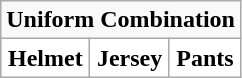<table class="wikitable">
<tr>
<td align="center" Colspan="3"><strong>Uniform Combination</strong></td>
</tr>
<tr align="center">
<th style="background:#FFFFFF;">Helmet</th>
<th style="background:#FFFFFF;">Jersey</th>
<th style="background:#FFFFFF;">Pants</th>
</tr>
</table>
